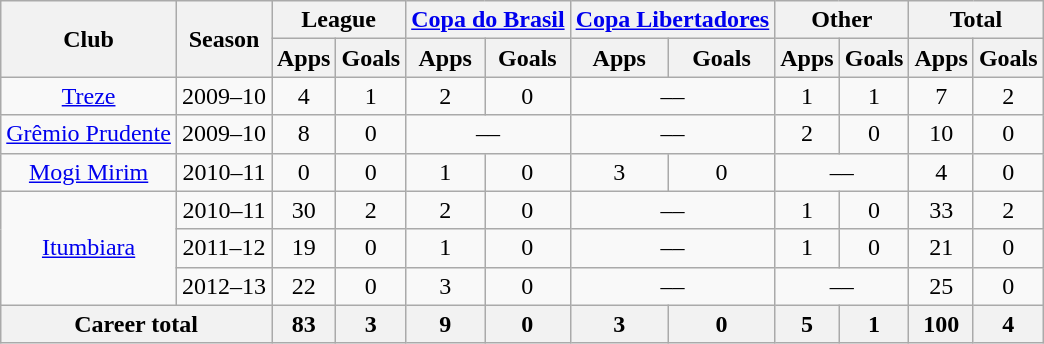<table class="wikitable" style="text-align:center">
<tr>
<th rowspan="2">Club</th>
<th rowspan="2">Season</th>
<th colspan="2">League</th>
<th colspan="2"><a href='#'>Copa do Brasil</a></th>
<th colspan="2"><a href='#'>Copa Libertadores</a></th>
<th colspan="2">Other</th>
<th colspan="2">Total</th>
</tr>
<tr>
<th>Apps</th>
<th>Goals</th>
<th>Apps</th>
<th>Goals</th>
<th>Apps</th>
<th>Goals</th>
<th>Apps</th>
<th>Goals</th>
<th>Apps</th>
<th>Goals</th>
</tr>
<tr>
<td rowspan="1"><a href='#'>Treze</a></td>
<td>2009–10</td>
<td>4</td>
<td>1</td>
<td>2</td>
<td>0</td>
<td colspan="2">––</td>
<td>1</td>
<td>1</td>
<td>7</td>
<td>2</td>
</tr>
<tr>
<td rowspan="1"><a href='#'>Grêmio Prudente</a></td>
<td>2009–10</td>
<td>8</td>
<td>0</td>
<td colspan="2">––</td>
<td colspan="2">––</td>
<td>2</td>
<td>0</td>
<td>10</td>
<td>0</td>
</tr>
<tr>
<td rowspan="1"><a href='#'>Mogi Mirim</a></td>
<td>2010–11</td>
<td>0</td>
<td>0</td>
<td>1</td>
<td>0</td>
<td>3</td>
<td>0</td>
<td colspan="2">––</td>
<td>4</td>
<td>0</td>
</tr>
<tr>
<td rowspan="3"><a href='#'>Itumbiara</a></td>
<td>2010–11</td>
<td>30</td>
<td>2</td>
<td>2</td>
<td>0</td>
<td colspan="2">––</td>
<td>1</td>
<td>0</td>
<td>33</td>
<td>2</td>
</tr>
<tr>
<td>2011–12</td>
<td>19</td>
<td>0</td>
<td>1</td>
<td>0</td>
<td colspan="2">––</td>
<td>1</td>
<td>0</td>
<td>21</td>
<td>0</td>
</tr>
<tr>
<td>2012–13</td>
<td>22</td>
<td>0</td>
<td>3</td>
<td>0</td>
<td colspan="2">––</td>
<td colspan="2">––</td>
<td>25</td>
<td>0</td>
</tr>
<tr>
<th colspan="2">Career total</th>
<th>83</th>
<th>3</th>
<th>9</th>
<th>0</th>
<th>3</th>
<th>0</th>
<th>5</th>
<th>1</th>
<th>100</th>
<th>4</th>
</tr>
</table>
